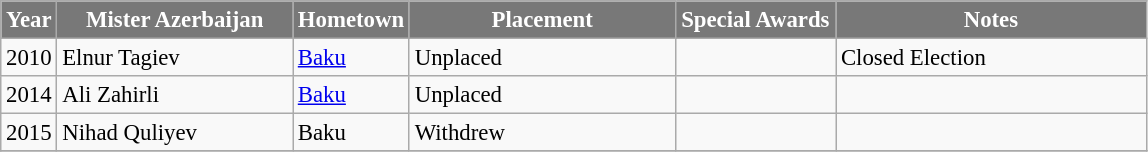<table class="wikitable sortable" style="font-size: 95%;">
<tr>
<th width="30" style="background-color:#787878;color:#FFFFFF;">Year</th>
<th width="150" style="background-color:#787878;color:#FFFFFF;">Mister Azerbaijan</th>
<th width="50" style="background-color:#787878;color:#FFFFFF;">Hometown</th>
<th width="170" style="background-color:#787878;color:#FFFFFF;">Placement</th>
<th width="100" style="background-color:#787878;color:#FFFFFF;">Special Awards</th>
<th width="200" style="background-color:#787878;color:#FFFFFF;">Notes</th>
</tr>
<tr>
<td>2010</td>
<td>Elnur Tagiev</td>
<td><a href='#'>Baku</a></td>
<td>Unplaced</td>
<td></td>
<td>Closed Election</td>
</tr>
<tr>
<td>2014</td>
<td>Ali Zahirli</td>
<td><a href='#'>Baku</a></td>
<td>Unplaced</td>
<td></td>
<td></td>
</tr>
<tr>
<td>2015</td>
<td>Nihad Quliyev</td>
<td>Baku</td>
<td>Withdrew</td>
<td></td>
<td></td>
</tr>
<tr>
</tr>
</table>
